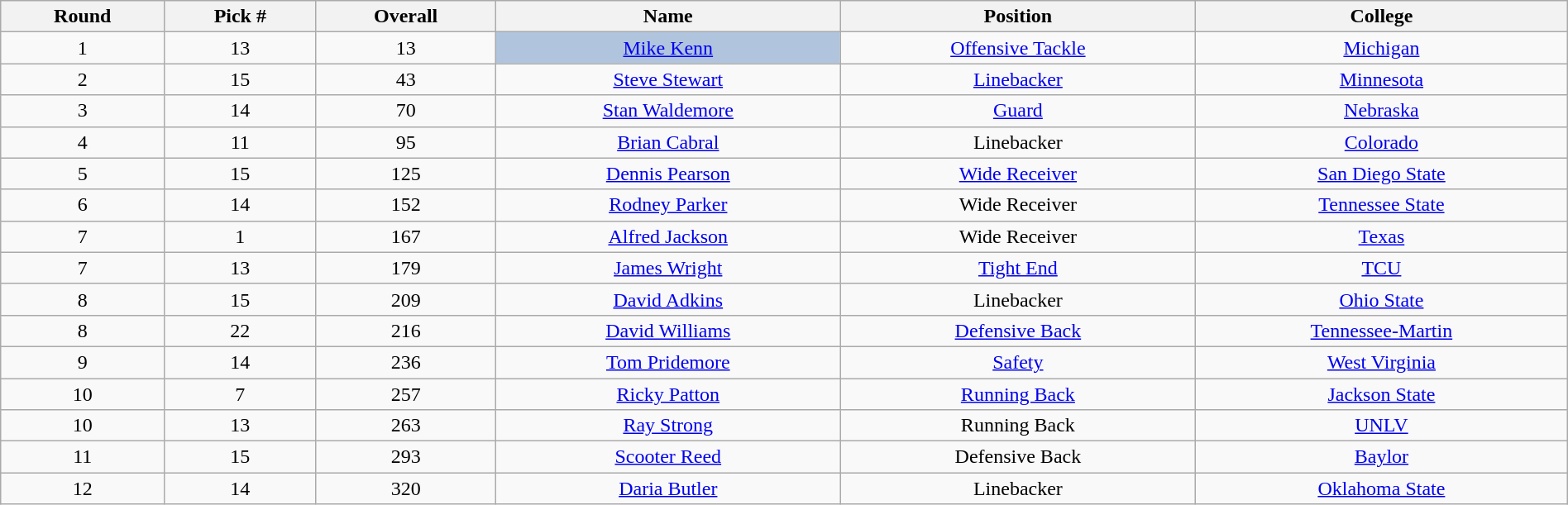<table class="wikitable sortable sortable" style="width: 100%; text-align:center">
<tr>
<th>Round</th>
<th>Pick #</th>
<th>Overall</th>
<th>Name</th>
<th>Position</th>
<th>College</th>
</tr>
<tr>
<td>1</td>
<td>13</td>
<td>13</td>
<td bgcolor=lightsteelblue><a href='#'>Mike Kenn</a></td>
<td><a href='#'>Offensive Tackle</a></td>
<td><a href='#'>Michigan</a></td>
</tr>
<tr>
<td>2</td>
<td>15</td>
<td>43</td>
<td><a href='#'>Steve Stewart</a></td>
<td><a href='#'>Linebacker</a></td>
<td><a href='#'>Minnesota</a></td>
</tr>
<tr>
<td>3</td>
<td>14</td>
<td>70</td>
<td><a href='#'>Stan Waldemore</a></td>
<td><a href='#'>Guard</a></td>
<td><a href='#'>Nebraska</a></td>
</tr>
<tr>
<td>4</td>
<td>11</td>
<td>95</td>
<td><a href='#'>Brian Cabral</a></td>
<td>Linebacker</td>
<td><a href='#'>Colorado</a></td>
</tr>
<tr>
<td>5</td>
<td>15</td>
<td>125</td>
<td><a href='#'>Dennis Pearson</a></td>
<td><a href='#'>Wide Receiver</a></td>
<td><a href='#'>San Diego State</a></td>
</tr>
<tr>
<td>6</td>
<td>14</td>
<td>152</td>
<td><a href='#'>Rodney Parker</a></td>
<td>Wide Receiver</td>
<td><a href='#'>Tennessee State</a></td>
</tr>
<tr>
<td>7</td>
<td>1</td>
<td>167</td>
<td><a href='#'>Alfred Jackson</a></td>
<td>Wide Receiver</td>
<td><a href='#'>Texas</a></td>
</tr>
<tr>
<td>7</td>
<td>13</td>
<td>179</td>
<td><a href='#'>James Wright</a></td>
<td><a href='#'>Tight End</a></td>
<td><a href='#'>TCU</a></td>
</tr>
<tr>
<td>8</td>
<td>15</td>
<td>209</td>
<td><a href='#'>David Adkins</a></td>
<td>Linebacker</td>
<td><a href='#'>Ohio State</a></td>
</tr>
<tr>
<td>8</td>
<td>22</td>
<td>216</td>
<td><a href='#'>David Williams</a></td>
<td><a href='#'>Defensive Back</a></td>
<td><a href='#'>Tennessee-Martin</a></td>
</tr>
<tr>
<td>9</td>
<td>14</td>
<td>236</td>
<td><a href='#'>Tom Pridemore</a></td>
<td><a href='#'>Safety</a></td>
<td><a href='#'>West Virginia</a></td>
</tr>
<tr>
<td>10</td>
<td>7</td>
<td>257</td>
<td><a href='#'>Ricky Patton</a></td>
<td><a href='#'>Running Back</a></td>
<td><a href='#'>Jackson State</a></td>
</tr>
<tr>
<td>10</td>
<td>13</td>
<td>263</td>
<td><a href='#'>Ray Strong</a></td>
<td>Running Back</td>
<td><a href='#'>UNLV</a></td>
</tr>
<tr>
<td>11</td>
<td>15</td>
<td>293</td>
<td><a href='#'>Scooter Reed</a></td>
<td>Defensive Back</td>
<td><a href='#'>Baylor</a></td>
</tr>
<tr>
<td>12</td>
<td>14</td>
<td>320</td>
<td><a href='#'>Daria Butler</a></td>
<td>Linebacker</td>
<td><a href='#'>Oklahoma State</a></td>
</tr>
</table>
